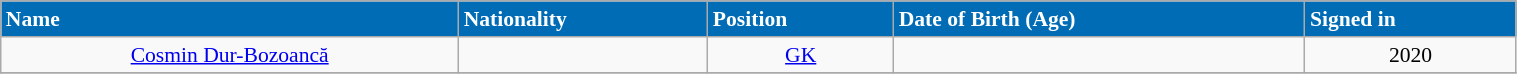<table class="wikitable"  style="text-align:center; font-size:90%; width:80%;">
<tr>
<th style="background:#006cb5; color:white; text-align:left;">Name</th>
<th style="background:#006cb5; color:white; text-align:left;">Nationality</th>
<th style="background:#006cb5; color:white; text-align:left;">Position</th>
<th style="background:#006cb5; color:white; text-align:left;">Date of Birth (Age)</th>
<th style="background:#006cb5; color:white; text-align:left;">Signed in</th>
</tr>
<tr>
<td><a href='#'>Cosmin Dur-Bozoancă</a></td>
<td></td>
<td><a href='#'>GK</a></td>
<td></td>
<td>2020</td>
</tr>
<tr>
</tr>
</table>
